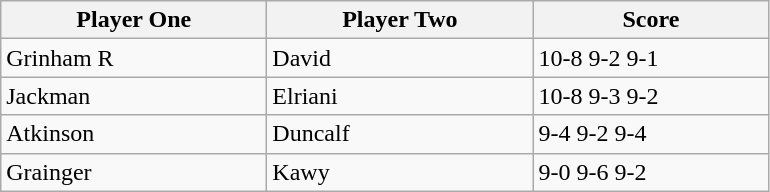<table class="wikitable">
<tr>
<th width=170>Player One</th>
<th width=170>Player Two</th>
<th width=150>Score</th>
</tr>
<tr>
<td> Grinham R</td>
<td> David</td>
<td>10-8 9-2 9-1</td>
</tr>
<tr>
<td> Jackman</td>
<td> Elriani</td>
<td>10-8 9-3 9-2</td>
</tr>
<tr>
<td> Atkinson</td>
<td> Duncalf</td>
<td>9-4 9-2 9-4</td>
</tr>
<tr>
<td> Grainger</td>
<td> Kawy</td>
<td>9-0 9-6 9-2</td>
</tr>
</table>
